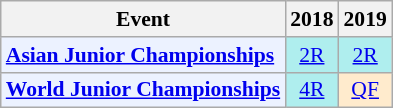<table style='font-size: 90%; text-align:center;' class='wikitable'>
<tr>
<th>Event</th>
<th>2018</th>
<th>2019</th>
</tr>
<tr>
<td bgcolor="#ECF2FF"; align="left"><strong><a href='#'>Asian Junior Championships</a></strong></td>
<td bgcolor=AFEEEE><a href='#'>2R</a></td>
<td bgcolor=AFEEEE><a href='#'>2R</a></td>
</tr>
<tr>
<td bgcolor="#ECF2FF"; align="left"><strong><a href='#'>World Junior Championships</a></strong></td>
<td bgcolor=AFEEEE><a href='#'>4R</a></td>
<td bgcolor=FFEBCD><a href='#'>QF</a></td>
</tr>
</table>
